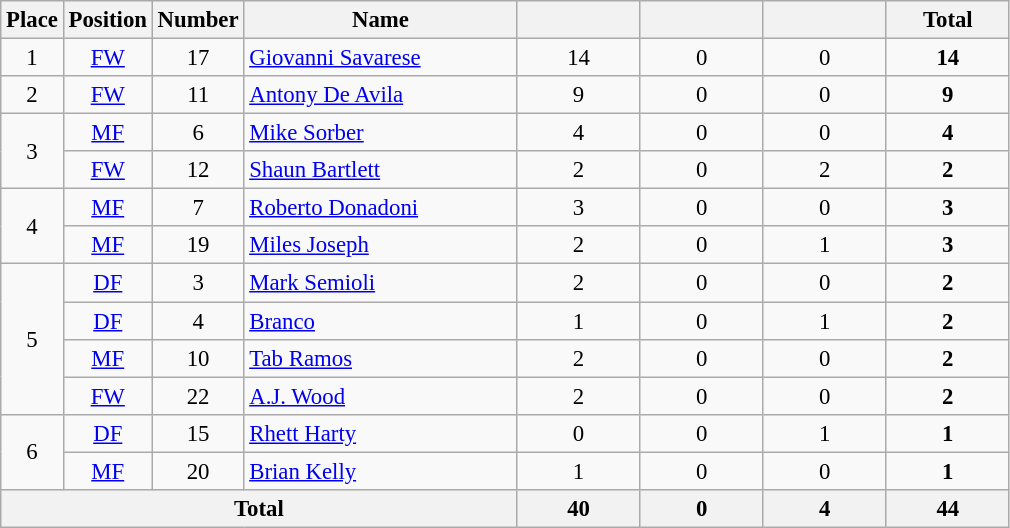<table class="wikitable" style="font-size: 95%; text-align: center;">
<tr>
<th width=30>Place</th>
<th width=30>Position</th>
<th width=30>Number</th>
<th width=175>Name</th>
<th width=75></th>
<th width=75></th>
<th width=75></th>
<th width=75><strong>Total</strong></th>
</tr>
<tr>
<td rowspan="1">1</td>
<td><a href='#'>FW</a></td>
<td>17</td>
<td align="left"> <a href='#'>Giovanni Savarese</a></td>
<td>14</td>
<td>0</td>
<td>0</td>
<td><strong>14</strong></td>
</tr>
<tr>
<td rowspan="1">2</td>
<td><a href='#'>FW</a></td>
<td>11</td>
<td align="left"> <a href='#'>Antony De Avila</a></td>
<td>9</td>
<td>0</td>
<td>0</td>
<td><strong>9</strong></td>
</tr>
<tr>
<td rowspan="2">3</td>
<td><a href='#'>MF</a></td>
<td>6</td>
<td align="left"> <a href='#'>Mike Sorber</a></td>
<td>4</td>
<td>0</td>
<td>0</td>
<td><strong>4</strong></td>
</tr>
<tr>
<td><a href='#'>FW</a></td>
<td>12</td>
<td align="left"> <a href='#'>Shaun Bartlett</a></td>
<td>2</td>
<td>0</td>
<td>2</td>
<td><strong>2</strong></td>
</tr>
<tr>
<td rowspan="2">4</td>
<td><a href='#'>MF</a></td>
<td>7</td>
<td align="left"> <a href='#'>Roberto Donadoni</a></td>
<td>3</td>
<td>0</td>
<td>0</td>
<td><strong>3</strong></td>
</tr>
<tr>
<td><a href='#'>MF</a></td>
<td>19</td>
<td align="left"> <a href='#'>Miles Joseph</a></td>
<td>2</td>
<td>0</td>
<td>1</td>
<td><strong>3</strong></td>
</tr>
<tr>
<td rowspan="4">5</td>
<td><a href='#'>DF</a></td>
<td>3</td>
<td align="left"> <a href='#'>Mark Semioli</a></td>
<td>2</td>
<td>0</td>
<td>0</td>
<td><strong>2</strong></td>
</tr>
<tr>
<td><a href='#'>DF</a></td>
<td>4</td>
<td align="left"> <a href='#'>Branco</a></td>
<td>1</td>
<td>0</td>
<td>1</td>
<td><strong>2</strong></td>
</tr>
<tr>
<td><a href='#'>MF</a></td>
<td>10</td>
<td align="left"> <a href='#'>Tab Ramos</a></td>
<td>2</td>
<td>0</td>
<td>0</td>
<td><strong>2</strong></td>
</tr>
<tr>
<td><a href='#'>FW</a></td>
<td>22</td>
<td align="left"> <a href='#'>A.J. Wood</a></td>
<td>2</td>
<td>0</td>
<td>0</td>
<td><strong>2</strong></td>
</tr>
<tr>
<td rowspan="2">6</td>
<td><a href='#'>DF</a></td>
<td>15</td>
<td align="left"> <a href='#'>Rhett Harty</a></td>
<td>0</td>
<td>0</td>
<td>1</td>
<td><strong>1</strong></td>
</tr>
<tr>
<td><a href='#'>MF</a></td>
<td>20</td>
<td align="left"> <a href='#'>Brian Kelly</a></td>
<td>1</td>
<td>0</td>
<td>0</td>
<td><strong>1</strong></td>
</tr>
<tr>
<th colspan="4">Total</th>
<th>40</th>
<th>0</th>
<th>4</th>
<th>44</th>
</tr>
</table>
